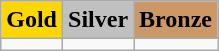<table class="wikitable">
<tr>
<td align=center bgcolor=gold> <strong>Gold</strong></td>
<td align=center bgcolor=silver> <strong>Silver</strong></td>
<td align=center bgcolor=cc9966> <strong>Bronze</strong></td>
</tr>
<tr>
<td></td>
<td></td>
<td></td>
</tr>
</table>
